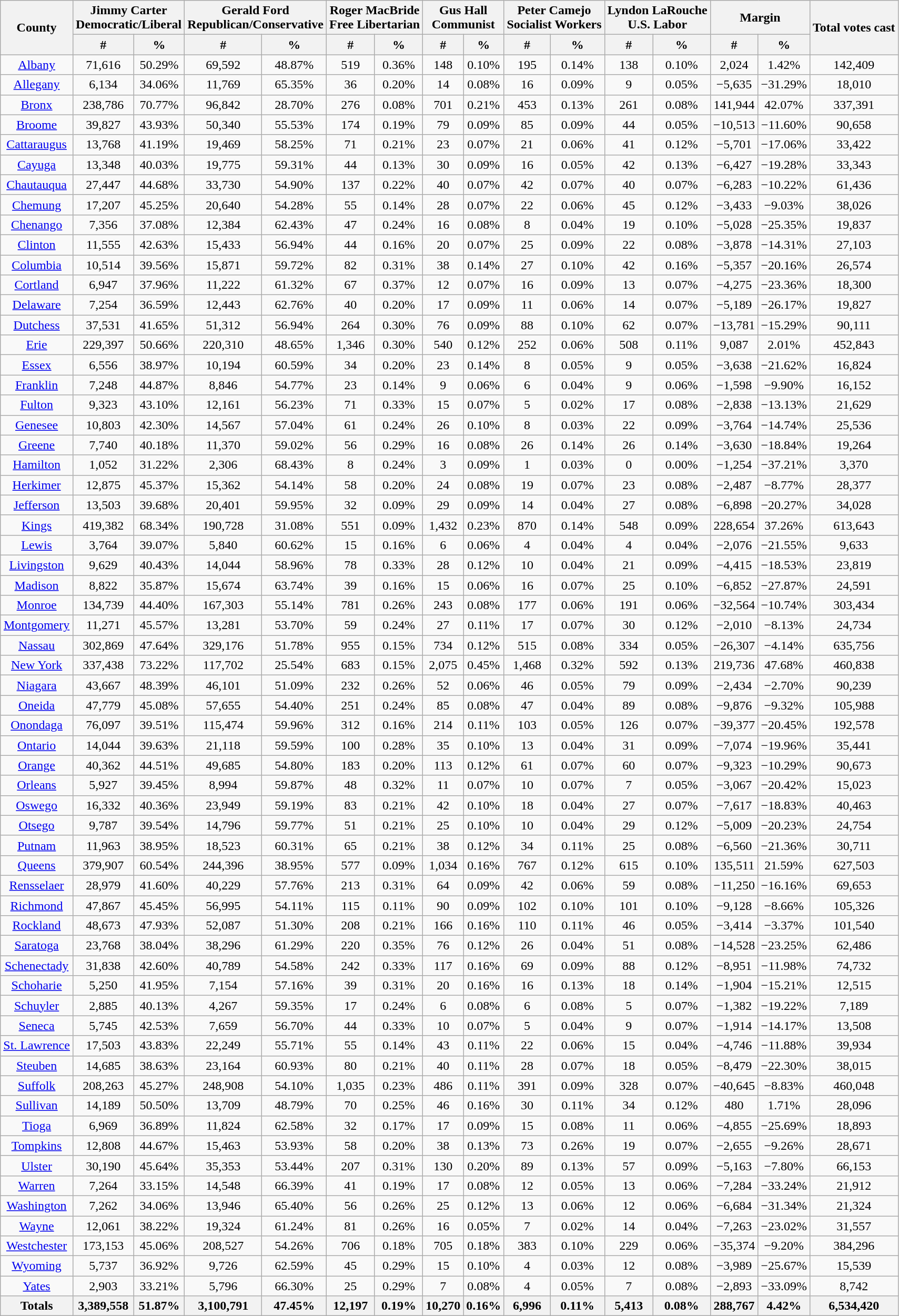<table class="wikitable sortable" style="text-align:center">
<tr>
<th style="text-align:center;" rowspan="2">County</th>
<th style="text-align:center;" colspan="2">Jimmy Carter<br>Democratic/Liberal</th>
<th style="text-align:center;" colspan="2">Gerald Ford<br>Republican/Conservative</th>
<th style="text-align:center;" colspan="2">Roger MacBride<br>Free Libertarian</th>
<th style="text-align:center;" colspan="2">Gus Hall<br>Communist</th>
<th style="text-align:center;" colspan="2">Peter Camejo<br>Socialist Workers</th>
<th style="text-align:center;" colspan="2">Lyndon LaRouche<br>U.S. Labor</th>
<th style="text-align:center;" colspan="2">Margin</th>
<th style="text-align:center;" rowspan="2">Total votes cast</th>
</tr>
<tr>
<th data-sort-type="number">#</th>
<th data-sort-type="number">%</th>
<th data-sort-type="number">#</th>
<th data-sort-type="number">%</th>
<th data-sort-type="number">#</th>
<th data-sort-type="number">%</th>
<th data-sort-type="number">#</th>
<th data-sort-type="number">%</th>
<th data-sort-type="number">#</th>
<th data-sort-type="number">%</th>
<th data-sort-type="number">#</th>
<th data-sort-type="number">%</th>
<th data-sort-type="number">#</th>
<th data-sort-type="number">%</th>
</tr>
<tr style="text-align:center;">
<td><a href='#'>Albany</a></td>
<td>71,616</td>
<td>50.29%</td>
<td>69,592</td>
<td>48.87%</td>
<td>519</td>
<td>0.36%</td>
<td>148</td>
<td>0.10%</td>
<td>195</td>
<td>0.14%</td>
<td>138</td>
<td>0.10%</td>
<td>2,024</td>
<td>1.42%</td>
<td>142,409</td>
</tr>
<tr style="text-align:center;">
<td><a href='#'>Allegany</a></td>
<td>6,134</td>
<td>34.06%</td>
<td>11,769</td>
<td>65.35%</td>
<td>36</td>
<td>0.20%</td>
<td>14</td>
<td>0.08%</td>
<td>16</td>
<td>0.09%</td>
<td>9</td>
<td>0.05%</td>
<td>−5,635</td>
<td>−31.29%</td>
<td>18,010</td>
</tr>
<tr style="text-align:center;">
<td><a href='#'>Bronx</a></td>
<td>238,786</td>
<td>70.77%</td>
<td>96,842</td>
<td>28.70%</td>
<td>276</td>
<td>0.08%</td>
<td>701</td>
<td>0.21%</td>
<td>453</td>
<td>0.13%</td>
<td>261</td>
<td>0.08%</td>
<td>141,944</td>
<td>42.07%</td>
<td>337,391</td>
</tr>
<tr style="text-align:center;">
<td><a href='#'>Broome</a></td>
<td>39,827</td>
<td>43.93%</td>
<td>50,340</td>
<td>55.53%</td>
<td>174</td>
<td>0.19%</td>
<td>79</td>
<td>0.09%</td>
<td>85</td>
<td>0.09%</td>
<td>44</td>
<td>0.05%</td>
<td>−10,513</td>
<td>−11.60%</td>
<td>90,658</td>
</tr>
<tr style="text-align:center;">
<td><a href='#'>Cattaraugus</a></td>
<td>13,768</td>
<td>41.19%</td>
<td>19,469</td>
<td>58.25%</td>
<td>71</td>
<td>0.21%</td>
<td>23</td>
<td>0.07%</td>
<td>21</td>
<td>0.06%</td>
<td>41</td>
<td>0.12%</td>
<td>−5,701</td>
<td>−17.06%</td>
<td>33,422</td>
</tr>
<tr style="text-align:center;">
<td><a href='#'>Cayuga</a></td>
<td>13,348</td>
<td>40.03%</td>
<td>19,775</td>
<td>59.31%</td>
<td>44</td>
<td>0.13%</td>
<td>30</td>
<td>0.09%</td>
<td>16</td>
<td>0.05%</td>
<td>42</td>
<td>0.13%</td>
<td>−6,427</td>
<td>−19.28%</td>
<td>33,343</td>
</tr>
<tr style="text-align:center;">
<td><a href='#'>Chautauqua</a></td>
<td>27,447</td>
<td>44.68%</td>
<td>33,730</td>
<td>54.90%</td>
<td>137</td>
<td>0.22%</td>
<td>40</td>
<td>0.07%</td>
<td>42</td>
<td>0.07%</td>
<td>40</td>
<td>0.07%</td>
<td>−6,283</td>
<td>−10.22%</td>
<td>61,436</td>
</tr>
<tr style="text-align:center;">
<td><a href='#'>Chemung</a></td>
<td>17,207</td>
<td>45.25%</td>
<td>20,640</td>
<td>54.28%</td>
<td>55</td>
<td>0.14%</td>
<td>28</td>
<td>0.07%</td>
<td>22</td>
<td>0.06%</td>
<td>45</td>
<td>0.12%</td>
<td>−3,433</td>
<td>−9.03%</td>
<td>38,026</td>
</tr>
<tr style="text-align:center;">
<td><a href='#'>Chenango</a></td>
<td>7,356</td>
<td>37.08%</td>
<td>12,384</td>
<td>62.43%</td>
<td>47</td>
<td>0.24%</td>
<td>16</td>
<td>0.08%</td>
<td>8</td>
<td>0.04%</td>
<td>19</td>
<td>0.10%</td>
<td>−5,028</td>
<td>−25.35%</td>
<td>19,837</td>
</tr>
<tr style="text-align:center;">
<td><a href='#'>Clinton</a></td>
<td>11,555</td>
<td>42.63%</td>
<td>15,433</td>
<td>56.94%</td>
<td>44</td>
<td>0.16%</td>
<td>20</td>
<td>0.07%</td>
<td>25</td>
<td>0.09%</td>
<td>22</td>
<td>0.08%</td>
<td>−3,878</td>
<td>−14.31%</td>
<td>27,103</td>
</tr>
<tr style="text-align:center;">
<td><a href='#'>Columbia</a></td>
<td>10,514</td>
<td>39.56%</td>
<td>15,871</td>
<td>59.72%</td>
<td>82</td>
<td>0.31%</td>
<td>38</td>
<td>0.14%</td>
<td>27</td>
<td>0.10%</td>
<td>42</td>
<td>0.16%</td>
<td>−5,357</td>
<td>−20.16%</td>
<td>26,574</td>
</tr>
<tr style="text-align:center;">
<td><a href='#'>Cortland</a></td>
<td>6,947</td>
<td>37.96%</td>
<td>11,222</td>
<td>61.32%</td>
<td>67</td>
<td>0.37%</td>
<td>12</td>
<td>0.07%</td>
<td>16</td>
<td>0.09%</td>
<td>13</td>
<td>0.07%</td>
<td>−4,275</td>
<td>−23.36%</td>
<td>18,300</td>
</tr>
<tr style="text-align:center;">
<td><a href='#'>Delaware</a></td>
<td>7,254</td>
<td>36.59%</td>
<td>12,443</td>
<td>62.76%</td>
<td>40</td>
<td>0.20%</td>
<td>17</td>
<td>0.09%</td>
<td>11</td>
<td>0.06%</td>
<td>14</td>
<td>0.07%</td>
<td>−5,189</td>
<td>−26.17%</td>
<td>19,827</td>
</tr>
<tr style="text-align:center;">
<td><a href='#'>Dutchess</a></td>
<td>37,531</td>
<td>41.65%</td>
<td>51,312</td>
<td>56.94%</td>
<td>264</td>
<td>0.30%</td>
<td>76</td>
<td>0.09%</td>
<td>88</td>
<td>0.10%</td>
<td>62</td>
<td>0.07%</td>
<td>−13,781</td>
<td>−15.29%</td>
<td>90,111</td>
</tr>
<tr style="text-align:center;">
<td><a href='#'>Erie</a></td>
<td>229,397</td>
<td>50.66%</td>
<td>220,310</td>
<td>48.65%</td>
<td>1,346</td>
<td>0.30%</td>
<td>540</td>
<td>0.12%</td>
<td>252</td>
<td>0.06%</td>
<td>508</td>
<td>0.11%</td>
<td>9,087</td>
<td>2.01%</td>
<td>452,843</td>
</tr>
<tr style="text-align:center;">
<td><a href='#'>Essex</a></td>
<td>6,556</td>
<td>38.97%</td>
<td>10,194</td>
<td>60.59%</td>
<td>34</td>
<td>0.20%</td>
<td>23</td>
<td>0.14%</td>
<td>8</td>
<td>0.05%</td>
<td>9</td>
<td>0.05%</td>
<td>−3,638</td>
<td>−21.62%</td>
<td>16,824</td>
</tr>
<tr style="text-align:center;">
<td><a href='#'>Franklin</a></td>
<td>7,248</td>
<td>44.87%</td>
<td>8,846</td>
<td>54.77%</td>
<td>23</td>
<td>0.14%</td>
<td>9</td>
<td>0.06%</td>
<td>6</td>
<td>0.04%</td>
<td>9</td>
<td>0.06%</td>
<td>−1,598</td>
<td>−9.90%</td>
<td>16,152</td>
</tr>
<tr style="text-align:center;">
<td><a href='#'>Fulton</a></td>
<td>9,323</td>
<td>43.10%</td>
<td>12,161</td>
<td>56.23%</td>
<td>71</td>
<td>0.33%</td>
<td>15</td>
<td>0.07%</td>
<td>5</td>
<td>0.02%</td>
<td>17</td>
<td>0.08%</td>
<td>−2,838</td>
<td>−13.13%</td>
<td>21,629</td>
</tr>
<tr style="text-align:center;">
<td><a href='#'>Genesee</a></td>
<td>10,803</td>
<td>42.30%</td>
<td>14,567</td>
<td>57.04%</td>
<td>61</td>
<td>0.24%</td>
<td>26</td>
<td>0.10%</td>
<td>8</td>
<td>0.03%</td>
<td>22</td>
<td>0.09%</td>
<td>−3,764</td>
<td>−14.74%</td>
<td>25,536</td>
</tr>
<tr style="text-align:center;">
<td><a href='#'>Greene</a></td>
<td>7,740</td>
<td>40.18%</td>
<td>11,370</td>
<td>59.02%</td>
<td>56</td>
<td>0.29%</td>
<td>16</td>
<td>0.08%</td>
<td>26</td>
<td>0.14%</td>
<td>26</td>
<td>0.14%</td>
<td>−3,630</td>
<td>−18.84%</td>
<td>19,264</td>
</tr>
<tr style="text-align:center;">
<td><a href='#'>Hamilton</a></td>
<td>1,052</td>
<td>31.22%</td>
<td>2,306</td>
<td>68.43%</td>
<td>8</td>
<td>0.24%</td>
<td>3</td>
<td>0.09%</td>
<td>1</td>
<td>0.03%</td>
<td>0</td>
<td>0.00%</td>
<td>−1,254</td>
<td>−37.21%</td>
<td>3,370</td>
</tr>
<tr style="text-align:center;">
<td><a href='#'>Herkimer</a></td>
<td>12,875</td>
<td>45.37%</td>
<td>15,362</td>
<td>54.14%</td>
<td>58</td>
<td>0.20%</td>
<td>24</td>
<td>0.08%</td>
<td>19</td>
<td>0.07%</td>
<td>23</td>
<td>0.08%</td>
<td>−2,487</td>
<td>−8.77%</td>
<td>28,377</td>
</tr>
<tr style="text-align:center;">
<td><a href='#'>Jefferson</a></td>
<td>13,503</td>
<td>39.68%</td>
<td>20,401</td>
<td>59.95%</td>
<td>32</td>
<td>0.09%</td>
<td>29</td>
<td>0.09%</td>
<td>14</td>
<td>0.04%</td>
<td>27</td>
<td>0.08%</td>
<td>−6,898</td>
<td>−20.27%</td>
<td>34,028</td>
</tr>
<tr style="text-align:center;">
<td><a href='#'>Kings</a></td>
<td>419,382</td>
<td>68.34%</td>
<td>190,728</td>
<td>31.08%</td>
<td>551</td>
<td>0.09%</td>
<td>1,432</td>
<td>0.23%</td>
<td>870</td>
<td>0.14%</td>
<td>548</td>
<td>0.09%</td>
<td>228,654</td>
<td>37.26%</td>
<td>613,643</td>
</tr>
<tr style="text-align:center;">
<td><a href='#'>Lewis</a></td>
<td>3,764</td>
<td>39.07%</td>
<td>5,840</td>
<td>60.62%</td>
<td>15</td>
<td>0.16%</td>
<td>6</td>
<td>0.06%</td>
<td>4</td>
<td>0.04%</td>
<td>4</td>
<td>0.04%</td>
<td>−2,076</td>
<td>−21.55%</td>
<td>9,633</td>
</tr>
<tr style="text-align:center;">
<td><a href='#'>Livingston</a></td>
<td>9,629</td>
<td>40.43%</td>
<td>14,044</td>
<td>58.96%</td>
<td>78</td>
<td>0.33%</td>
<td>28</td>
<td>0.12%</td>
<td>10</td>
<td>0.04%</td>
<td>21</td>
<td>0.09%</td>
<td>−4,415</td>
<td>−18.53%</td>
<td>23,819</td>
</tr>
<tr style="text-align:center;">
<td><a href='#'>Madison</a></td>
<td>8,822</td>
<td>35.87%</td>
<td>15,674</td>
<td>63.74%</td>
<td>39</td>
<td>0.16%</td>
<td>15</td>
<td>0.06%</td>
<td>16</td>
<td>0.07%</td>
<td>25</td>
<td>0.10%</td>
<td>−6,852</td>
<td>−27.87%</td>
<td>24,591</td>
</tr>
<tr style="text-align:center;">
<td><a href='#'>Monroe</a></td>
<td>134,739</td>
<td>44.40%</td>
<td>167,303</td>
<td>55.14%</td>
<td>781</td>
<td>0.26%</td>
<td>243</td>
<td>0.08%</td>
<td>177</td>
<td>0.06%</td>
<td>191</td>
<td>0.06%</td>
<td>−32,564</td>
<td>−10.74%</td>
<td>303,434</td>
</tr>
<tr style="text-align:center;">
<td><a href='#'>Montgomery</a></td>
<td>11,271</td>
<td>45.57%</td>
<td>13,281</td>
<td>53.70%</td>
<td>59</td>
<td>0.24%</td>
<td>27</td>
<td>0.11%</td>
<td>17</td>
<td>0.07%</td>
<td>30</td>
<td>0.12%</td>
<td>−2,010</td>
<td>−8.13%</td>
<td>24,734</td>
</tr>
<tr style="text-align:center;">
<td><a href='#'>Nassau</a></td>
<td>302,869</td>
<td>47.64%</td>
<td>329,176</td>
<td>51.78%</td>
<td>955</td>
<td>0.15%</td>
<td>734</td>
<td>0.12%</td>
<td>515</td>
<td>0.08%</td>
<td>334</td>
<td>0.05%</td>
<td>−26,307</td>
<td>−4.14%</td>
<td>635,756</td>
</tr>
<tr style="text-align:center;">
<td><a href='#'>New York</a></td>
<td>337,438</td>
<td>73.22%</td>
<td>117,702</td>
<td>25.54%</td>
<td>683</td>
<td>0.15%</td>
<td>2,075</td>
<td>0.45%</td>
<td>1,468</td>
<td>0.32%</td>
<td>592</td>
<td>0.13%</td>
<td>219,736</td>
<td>47.68%</td>
<td>460,838</td>
</tr>
<tr style="text-align:center;">
<td><a href='#'>Niagara</a></td>
<td>43,667</td>
<td>48.39%</td>
<td>46,101</td>
<td>51.09%</td>
<td>232</td>
<td>0.26%</td>
<td>52</td>
<td>0.06%</td>
<td>46</td>
<td>0.05%</td>
<td>79</td>
<td>0.09%</td>
<td>−2,434</td>
<td>−2.70%</td>
<td>90,239</td>
</tr>
<tr style="text-align:center;">
<td><a href='#'>Oneida</a></td>
<td>47,779</td>
<td>45.08%</td>
<td>57,655</td>
<td>54.40%</td>
<td>251</td>
<td>0.24%</td>
<td>85</td>
<td>0.08%</td>
<td>47</td>
<td>0.04%</td>
<td>89</td>
<td>0.08%</td>
<td>−9,876</td>
<td>−9.32%</td>
<td>105,988</td>
</tr>
<tr style="text-align:center;">
<td><a href='#'>Onondaga</a></td>
<td>76,097</td>
<td>39.51%</td>
<td>115,474</td>
<td>59.96%</td>
<td>312</td>
<td>0.16%</td>
<td>214</td>
<td>0.11%</td>
<td>103</td>
<td>0.05%</td>
<td>126</td>
<td>0.07%</td>
<td>−39,377</td>
<td>−20.45%</td>
<td>192,578</td>
</tr>
<tr style="text-align:center;">
<td><a href='#'>Ontario</a></td>
<td>14,044</td>
<td>39.63%</td>
<td>21,118</td>
<td>59.59%</td>
<td>100</td>
<td>0.28%</td>
<td>35</td>
<td>0.10%</td>
<td>13</td>
<td>0.04%</td>
<td>31</td>
<td>0.09%</td>
<td>−7,074</td>
<td>−19.96%</td>
<td>35,441</td>
</tr>
<tr style="text-align:center;">
<td><a href='#'>Orange</a></td>
<td>40,362</td>
<td>44.51%</td>
<td>49,685</td>
<td>54.80%</td>
<td>183</td>
<td>0.20%</td>
<td>113</td>
<td>0.12%</td>
<td>61</td>
<td>0.07%</td>
<td>60</td>
<td>0.07%</td>
<td>−9,323</td>
<td>−10.29%</td>
<td>90,673</td>
</tr>
<tr style="text-align:center;">
<td><a href='#'>Orleans</a></td>
<td>5,927</td>
<td>39.45%</td>
<td>8,994</td>
<td>59.87%</td>
<td>48</td>
<td>0.32%</td>
<td>11</td>
<td>0.07%</td>
<td>10</td>
<td>0.07%</td>
<td>7</td>
<td>0.05%</td>
<td>−3,067</td>
<td>−20.42%</td>
<td>15,023</td>
</tr>
<tr style="text-align:center;">
<td><a href='#'>Oswego</a></td>
<td>16,332</td>
<td>40.36%</td>
<td>23,949</td>
<td>59.19%</td>
<td>83</td>
<td>0.21%</td>
<td>42</td>
<td>0.10%</td>
<td>18</td>
<td>0.04%</td>
<td>27</td>
<td>0.07%</td>
<td>−7,617</td>
<td>−18.83%</td>
<td>40,463</td>
</tr>
<tr style="text-align:center;">
<td><a href='#'>Otsego</a></td>
<td>9,787</td>
<td>39.54%</td>
<td>14,796</td>
<td>59.77%</td>
<td>51</td>
<td>0.21%</td>
<td>25</td>
<td>0.10%</td>
<td>10</td>
<td>0.04%</td>
<td>29</td>
<td>0.12%</td>
<td>−5,009</td>
<td>−20.23%</td>
<td>24,754</td>
</tr>
<tr style="text-align:center;">
<td><a href='#'>Putnam</a></td>
<td>11,963</td>
<td>38.95%</td>
<td>18,523</td>
<td>60.31%</td>
<td>65</td>
<td>0.21%</td>
<td>38</td>
<td>0.12%</td>
<td>34</td>
<td>0.11%</td>
<td>25</td>
<td>0.08%</td>
<td>−6,560</td>
<td>−21.36%</td>
<td>30,711</td>
</tr>
<tr style="text-align:center;">
<td><a href='#'>Queens</a></td>
<td>379,907</td>
<td>60.54%</td>
<td>244,396</td>
<td>38.95%</td>
<td>577</td>
<td>0.09%</td>
<td>1,034</td>
<td>0.16%</td>
<td>767</td>
<td>0.12%</td>
<td>615</td>
<td>0.10%</td>
<td>135,511</td>
<td>21.59%</td>
<td>627,503</td>
</tr>
<tr style="text-align:center;">
<td><a href='#'>Rensselaer</a></td>
<td>28,979</td>
<td>41.60%</td>
<td>40,229</td>
<td>57.76%</td>
<td>213</td>
<td>0.31%</td>
<td>64</td>
<td>0.09%</td>
<td>42</td>
<td>0.06%</td>
<td>59</td>
<td>0.08%</td>
<td>−11,250</td>
<td>−16.16%</td>
<td>69,653</td>
</tr>
<tr style="text-align:center;">
<td><a href='#'>Richmond</a></td>
<td>47,867</td>
<td>45.45%</td>
<td>56,995</td>
<td>54.11%</td>
<td>115</td>
<td>0.11%</td>
<td>90</td>
<td>0.09%</td>
<td>102</td>
<td>0.10%</td>
<td>101</td>
<td>0.10%</td>
<td>−9,128</td>
<td>−8.66%</td>
<td>105,326</td>
</tr>
<tr style="text-align:center;">
<td><a href='#'>Rockland</a></td>
<td>48,673</td>
<td>47.93%</td>
<td>52,087</td>
<td>51.30%</td>
<td>208</td>
<td>0.21%</td>
<td>166</td>
<td>0.16%</td>
<td>110</td>
<td>0.11%</td>
<td>46</td>
<td>0.05%</td>
<td>−3,414</td>
<td>−3.37%</td>
<td>101,540</td>
</tr>
<tr style="text-align:center;">
<td><a href='#'>Saratoga</a></td>
<td>23,768</td>
<td>38.04%</td>
<td>38,296</td>
<td>61.29%</td>
<td>220</td>
<td>0.35%</td>
<td>76</td>
<td>0.12%</td>
<td>26</td>
<td>0.04%</td>
<td>51</td>
<td>0.08%</td>
<td>−14,528</td>
<td>−23.25%</td>
<td>62,486</td>
</tr>
<tr style="text-align:center;">
<td><a href='#'>Schenectady</a></td>
<td>31,838</td>
<td>42.60%</td>
<td>40,789</td>
<td>54.58%</td>
<td>242</td>
<td>0.33%</td>
<td>117</td>
<td>0.16%</td>
<td>69</td>
<td>0.09%</td>
<td>88</td>
<td>0.12%</td>
<td>−8,951</td>
<td>−11.98%</td>
<td>74,732</td>
</tr>
<tr style="text-align:center;">
<td><a href='#'>Schoharie</a></td>
<td>5,250</td>
<td>41.95%</td>
<td>7,154</td>
<td>57.16%</td>
<td>39</td>
<td>0.31%</td>
<td>20</td>
<td>0.16%</td>
<td>16</td>
<td>0.13%</td>
<td>18</td>
<td>0.14%</td>
<td>−1,904</td>
<td>−15.21%</td>
<td>12,515</td>
</tr>
<tr style="text-align:center;">
<td><a href='#'>Schuyler</a></td>
<td>2,885</td>
<td>40.13%</td>
<td>4,267</td>
<td>59.35%</td>
<td>17</td>
<td>0.24%</td>
<td>6</td>
<td>0.08%</td>
<td>6</td>
<td>0.08%</td>
<td>5</td>
<td>0.07%</td>
<td>−1,382</td>
<td>−19.22%</td>
<td>7,189</td>
</tr>
<tr style="text-align:center;">
<td><a href='#'>Seneca</a></td>
<td>5,745</td>
<td>42.53%</td>
<td>7,659</td>
<td>56.70%</td>
<td>44</td>
<td>0.33%</td>
<td>10</td>
<td>0.07%</td>
<td>5</td>
<td>0.04%</td>
<td>9</td>
<td>0.07%</td>
<td>−1,914</td>
<td>−14.17%</td>
<td>13,508</td>
</tr>
<tr style="text-align:center;">
<td><a href='#'>St. Lawrence</a></td>
<td>17,503</td>
<td>43.83%</td>
<td>22,249</td>
<td>55.71%</td>
<td>55</td>
<td>0.14%</td>
<td>43</td>
<td>0.11%</td>
<td>22</td>
<td>0.06%</td>
<td>15</td>
<td>0.04%</td>
<td>−4,746</td>
<td>−11.88%</td>
<td>39,934</td>
</tr>
<tr style="text-align:center;">
<td><a href='#'>Steuben</a></td>
<td>14,685</td>
<td>38.63%</td>
<td>23,164</td>
<td>60.93%</td>
<td>80</td>
<td>0.21%</td>
<td>40</td>
<td>0.11%</td>
<td>28</td>
<td>0.07%</td>
<td>18</td>
<td>0.05%</td>
<td>−8,479</td>
<td>−22.30%</td>
<td>38,015</td>
</tr>
<tr style="text-align:center;">
<td><a href='#'>Suffolk</a></td>
<td>208,263</td>
<td>45.27%</td>
<td>248,908</td>
<td>54.10%</td>
<td>1,035</td>
<td>0.23%</td>
<td>486</td>
<td>0.11%</td>
<td>391</td>
<td>0.09%</td>
<td>328</td>
<td>0.07%</td>
<td>−40,645</td>
<td>−8.83%</td>
<td>460,048</td>
</tr>
<tr style="text-align:center;">
<td><a href='#'>Sullivan</a></td>
<td>14,189</td>
<td>50.50%</td>
<td>13,709</td>
<td>48.79%</td>
<td>70</td>
<td>0.25%</td>
<td>46</td>
<td>0.16%</td>
<td>30</td>
<td>0.11%</td>
<td>34</td>
<td>0.12%</td>
<td>480</td>
<td>1.71%</td>
<td>28,096</td>
</tr>
<tr style="text-align:center;">
<td><a href='#'>Tioga</a></td>
<td>6,969</td>
<td>36.89%</td>
<td>11,824</td>
<td>62.58%</td>
<td>32</td>
<td>0.17%</td>
<td>17</td>
<td>0.09%</td>
<td>15</td>
<td>0.08%</td>
<td>11</td>
<td>0.06%</td>
<td>−4,855</td>
<td>−25.69%</td>
<td>18,893</td>
</tr>
<tr style="text-align:center;">
<td><a href='#'>Tompkins</a></td>
<td>12,808</td>
<td>44.67%</td>
<td>15,463</td>
<td>53.93%</td>
<td>58</td>
<td>0.20%</td>
<td>38</td>
<td>0.13%</td>
<td>73</td>
<td>0.26%</td>
<td>19</td>
<td>0.07%</td>
<td>−2,655</td>
<td>−9.26%</td>
<td>28,671</td>
</tr>
<tr style="text-align:center;">
<td><a href='#'>Ulster</a></td>
<td>30,190</td>
<td>45.64%</td>
<td>35,353</td>
<td>53.44%</td>
<td>207</td>
<td>0.31%</td>
<td>130</td>
<td>0.20%</td>
<td>89</td>
<td>0.13%</td>
<td>57</td>
<td>0.09%</td>
<td>−5,163</td>
<td>−7.80%</td>
<td>66,153</td>
</tr>
<tr style="text-align:center;">
<td><a href='#'>Warren</a></td>
<td>7,264</td>
<td>33.15%</td>
<td>14,548</td>
<td>66.39%</td>
<td>41</td>
<td>0.19%</td>
<td>17</td>
<td>0.08%</td>
<td>12</td>
<td>0.05%</td>
<td>13</td>
<td>0.06%</td>
<td>−7,284</td>
<td>−33.24%</td>
<td>21,912</td>
</tr>
<tr style="text-align:center;">
<td><a href='#'>Washington</a></td>
<td>7,262</td>
<td>34.06%</td>
<td>13,946</td>
<td>65.40%</td>
<td>56</td>
<td>0.26%</td>
<td>25</td>
<td>0.12%</td>
<td>13</td>
<td>0.06%</td>
<td>12</td>
<td>0.06%</td>
<td>−6,684</td>
<td>−31.34%</td>
<td>21,324</td>
</tr>
<tr style="text-align:center;">
<td><a href='#'>Wayne</a></td>
<td>12,061</td>
<td>38.22%</td>
<td>19,324</td>
<td>61.24%</td>
<td>81</td>
<td>0.26%</td>
<td>16</td>
<td>0.05%</td>
<td>7</td>
<td>0.02%</td>
<td>14</td>
<td>0.04%</td>
<td>−7,263</td>
<td>−23.02%</td>
<td>31,557</td>
</tr>
<tr style="text-align:center;">
<td><a href='#'>Westchester</a></td>
<td>173,153</td>
<td>45.06%</td>
<td>208,527</td>
<td>54.26%</td>
<td>706</td>
<td>0.18%</td>
<td>705</td>
<td>0.18%</td>
<td>383</td>
<td>0.10%</td>
<td>229</td>
<td>0.06%</td>
<td>−35,374</td>
<td>−9.20%</td>
<td>384,296</td>
</tr>
<tr style="text-align:center;">
<td><a href='#'>Wyoming</a></td>
<td>5,737</td>
<td>36.92%</td>
<td>9,726</td>
<td>62.59%</td>
<td>45</td>
<td>0.29%</td>
<td>15</td>
<td>0.10%</td>
<td>4</td>
<td>0.03%</td>
<td>12</td>
<td>0.08%</td>
<td>−3,989</td>
<td>−25.67%</td>
<td>15,539</td>
</tr>
<tr style="text-align:center;">
<td><a href='#'>Yates</a></td>
<td>2,903</td>
<td>33.21%</td>
<td>5,796</td>
<td>66.30%</td>
<td>25</td>
<td>0.29%</td>
<td>7</td>
<td>0.08%</td>
<td>4</td>
<td>0.05%</td>
<td>7</td>
<td>0.08%</td>
<td>−2,893</td>
<td>−33.09%</td>
<td>8,742</td>
</tr>
<tr style="text-align:center;">
<th>Totals</th>
<th>3,389,558</th>
<th>51.87%</th>
<th>3,100,791</th>
<th>47.45%</th>
<th>12,197</th>
<th>0.19%</th>
<th>10,270</th>
<th>0.16%</th>
<th>6,996</th>
<th>0.11%</th>
<th>5,413</th>
<th>0.08%</th>
<th>288,767</th>
<th>4.42%</th>
<th>6,534,420</th>
</tr>
</table>
